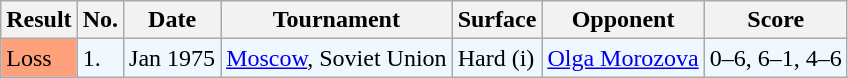<table class="sortable wikitable">
<tr style="background:#eeeeee;">
<th>Result</th>
<th>No.</th>
<th>Date</th>
<th>Tournament</th>
<th>Surface</th>
<th>Opponent</th>
<th>Score</th>
</tr>
<tr style="background:#f0f8ff;">
<td style="background:#ffa07a;">Loss</td>
<td>1.</td>
<td>Jan 1975</td>
<td><a href='#'>Moscow</a>, Soviet Union</td>
<td>Hard (i)</td>
<td> <a href='#'>Olga Morozova</a></td>
<td>0–6, 6–1, 4–6</td>
</tr>
</table>
